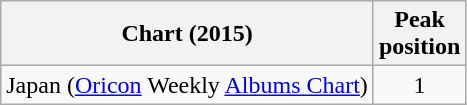<table class="wikitable sortable" border="1">
<tr>
<th>Chart (2015)</th>
<th>Peak<br>position</th>
</tr>
<tr>
<td>Japan (<a href='#'>Oricon</a> Weekly <a href='#'>Albums Chart</a>)</td>
<td style="text-align:center;">1</td>
</tr>
</table>
